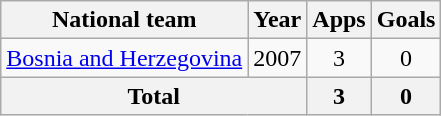<table class="wikitable" style="text-align: center;">
<tr>
<th>National team</th>
<th>Year</th>
<th>Apps</th>
<th>Goals</th>
</tr>
<tr>
<td><a href='#'>Bosnia and Herzegovina</a></td>
<td>2007</td>
<td>3</td>
<td>0</td>
</tr>
<tr>
<th colspan="2">Total</th>
<th>3</th>
<th>0</th>
</tr>
</table>
